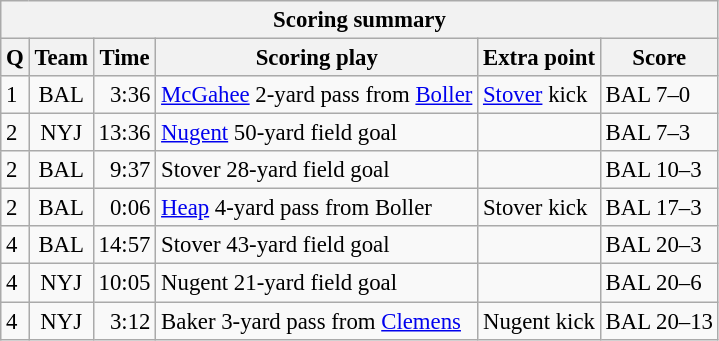<table class="wikitable" style="font-size: 95%;">
<tr>
<th colspan=6>Scoring summary</th>
</tr>
<tr>
<th>Q</th>
<th>Team</th>
<th>Time</th>
<th>Scoring play</th>
<th>Extra point</th>
<th>Score</th>
</tr>
<tr>
<td>1</td>
<td align=center>BAL</td>
<td align=right>3:36</td>
<td><a href='#'>McGahee</a> 2-yard pass from <a href='#'>Boller</a></td>
<td><a href='#'>Stover</a> kick</td>
<td>BAL 7–0</td>
</tr>
<tr>
<td>2</td>
<td align=center>NYJ</td>
<td align=right>13:36</td>
<td><a href='#'>Nugent</a> 50-yard field goal</td>
<td></td>
<td>BAL 7–3</td>
</tr>
<tr>
<td>2</td>
<td align=center>BAL</td>
<td align=right>9:37</td>
<td>Stover 28-yard field goal</td>
<td></td>
<td>BAL 10–3</td>
</tr>
<tr>
<td>2</td>
<td align=center>BAL</td>
<td align=right>0:06</td>
<td><a href='#'>Heap</a> 4-yard pass from Boller</td>
<td>Stover kick</td>
<td>BAL 17–3</td>
</tr>
<tr>
<td>4</td>
<td align=center>BAL</td>
<td align=right>14:57</td>
<td>Stover 43-yard field goal</td>
<td></td>
<td>BAL 20–3</td>
</tr>
<tr>
<td>4</td>
<td align=center>NYJ</td>
<td align=right>10:05</td>
<td>Nugent 21-yard field goal</td>
<td></td>
<td>BAL 20–6</td>
</tr>
<tr>
<td>4</td>
<td align=center>NYJ</td>
<td align=right>3:12</td>
<td>Baker 3-yard pass from <a href='#'>Clemens</a></td>
<td>Nugent kick</td>
<td>BAL 20–13</td>
</tr>
</table>
